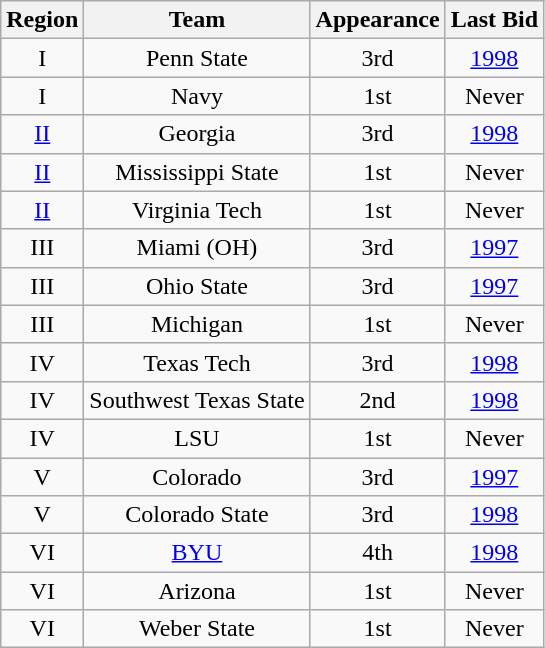<table class="wikitable sortable" style="text-align:center">
<tr>
<th>Region</th>
<th>Team</th>
<th>Appearance</th>
<th>Last Bid</th>
</tr>
<tr>
<td>I</td>
<td>Penn State</td>
<td>3rd</td>
<td><a href='#'>1998</a></td>
</tr>
<tr>
<td>I</td>
<td>Navy</td>
<td>1st</td>
<td>Never</td>
</tr>
<tr>
<td><a href='#'>II</a></td>
<td>Georgia</td>
<td>3rd</td>
<td><a href='#'>1998</a></td>
</tr>
<tr>
<td><a href='#'>II</a></td>
<td>Mississippi State</td>
<td>1st</td>
<td>Never</td>
</tr>
<tr>
<td><a href='#'>II</a></td>
<td>Virginia Tech</td>
<td>1st</td>
<td>Never</td>
</tr>
<tr>
<td>III</td>
<td>Miami (OH)</td>
<td>3rd</td>
<td><a href='#'>1997</a></td>
</tr>
<tr>
<td>III</td>
<td>Ohio State</td>
<td>3rd</td>
<td><a href='#'>1997</a></td>
</tr>
<tr>
<td>III</td>
<td>Michigan</td>
<td>1st</td>
<td>Never</td>
</tr>
<tr>
<td>IV</td>
<td>Texas Tech</td>
<td>3rd</td>
<td><a href='#'>1998</a></td>
</tr>
<tr>
<td>IV</td>
<td>Southwest Texas State</td>
<td>2nd</td>
<td><a href='#'>1998</a></td>
</tr>
<tr>
<td>IV</td>
<td>LSU</td>
<td>1st</td>
<td>Never</td>
</tr>
<tr>
<td>V</td>
<td>Colorado</td>
<td>3rd</td>
<td><a href='#'>1997</a></td>
</tr>
<tr>
<td>V</td>
<td>Colorado State</td>
<td>3rd</td>
<td><a href='#'>1998</a></td>
</tr>
<tr>
<td>VI</td>
<td><a href='#'>BYU</a></td>
<td>4th</td>
<td><a href='#'>1998</a></td>
</tr>
<tr>
<td>VI</td>
<td>Arizona</td>
<td>1st</td>
<td>Never</td>
</tr>
<tr>
<td>VI</td>
<td>Weber State</td>
<td>1st</td>
<td>Never</td>
</tr>
</table>
